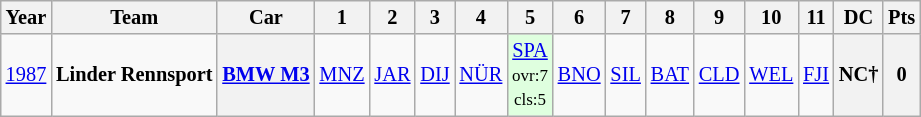<table class="wikitable" style="text-align:center; font-size:85%">
<tr>
<th>Year</th>
<th>Team</th>
<th>Car</th>
<th>1</th>
<th>2</th>
<th>3</th>
<th>4</th>
<th>5</th>
<th>6</th>
<th>7</th>
<th>8</th>
<th>9</th>
<th>10</th>
<th>11</th>
<th>DC</th>
<th>Pts</th>
</tr>
<tr>
<td><a href='#'>1987</a></td>
<td align="left"> <strong>Linder Rennsport</strong></td>
<th><a href='#'>BMW M3</a></th>
<td><a href='#'>MNZ</a></td>
<td><a href='#'>JAR</a></td>
<td><a href='#'>DIJ</a></td>
<td><a href='#'>NÜR</a></td>
<td style="background:#DFFFDF;"><a href='#'>SPA</a><br><small>ovr:7<br>cls:5</small></td>
<td><a href='#'>BNO</a></td>
<td><a href='#'>SIL</a></td>
<td><a href='#'>BAT</a></td>
<td><a href='#'>CLD</a></td>
<td><a href='#'>WEL</a></td>
<td><a href='#'>FJI</a></td>
<th>NC†</th>
<th>0</th>
</tr>
</table>
